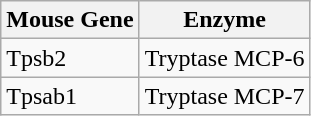<table class="wikitable">
<tr>
<th>Mouse Gene</th>
<th>Enzyme</th>
</tr>
<tr>
<td>Tpsb2</td>
<td>Tryptase MCP-6</td>
</tr>
<tr>
<td>Tpsab1</td>
<td>Tryptase MCP-7</td>
</tr>
</table>
